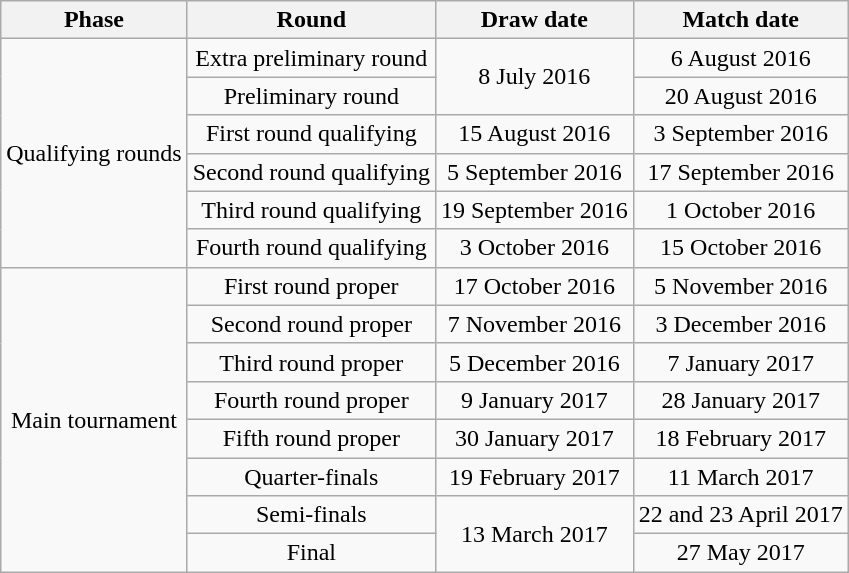<table class="wikitable" style="text-align:center">
<tr>
<th>Phase</th>
<th>Round</th>
<th>Draw date</th>
<th>Match date</th>
</tr>
<tr>
<td rowspan=6>Qualifying rounds</td>
<td>Extra preliminary round</td>
<td rowspan="2">8 July 2016</td>
<td>6 August 2016</td>
</tr>
<tr>
<td>Preliminary round</td>
<td>20 August 2016</td>
</tr>
<tr>
<td>First round qualifying</td>
<td>15 August 2016</td>
<td>3 September 2016</td>
</tr>
<tr>
<td>Second round qualifying</td>
<td>5 September 2016</td>
<td>17 September 2016</td>
</tr>
<tr>
<td>Third round qualifying</td>
<td>19 September 2016</td>
<td>1 October 2016</td>
</tr>
<tr>
<td>Fourth round qualifying</td>
<td>3 October 2016</td>
<td>15 October 2016</td>
</tr>
<tr>
<td rowspan=8>Main tournament</td>
<td>First round proper</td>
<td>17 October 2016</td>
<td>5 November 2016</td>
</tr>
<tr>
<td>Second round proper</td>
<td>7 November 2016</td>
<td>3 December 2016</td>
</tr>
<tr>
<td>Third round proper</td>
<td>5 December 2016</td>
<td>7 January 2017</td>
</tr>
<tr>
<td>Fourth round proper</td>
<td>9 January 2017</td>
<td>28 January 2017</td>
</tr>
<tr>
<td>Fifth round proper</td>
<td>30 January 2017</td>
<td>18 February 2017</td>
</tr>
<tr>
<td>Quarter-finals</td>
<td>19 February 2017</td>
<td>11 March 2017</td>
</tr>
<tr>
<td>Semi-finals</td>
<td rowspan="2">13 March 2017</td>
<td>22 and 23 April 2017</td>
</tr>
<tr>
<td>Final</td>
<td>27 May 2017</td>
</tr>
</table>
